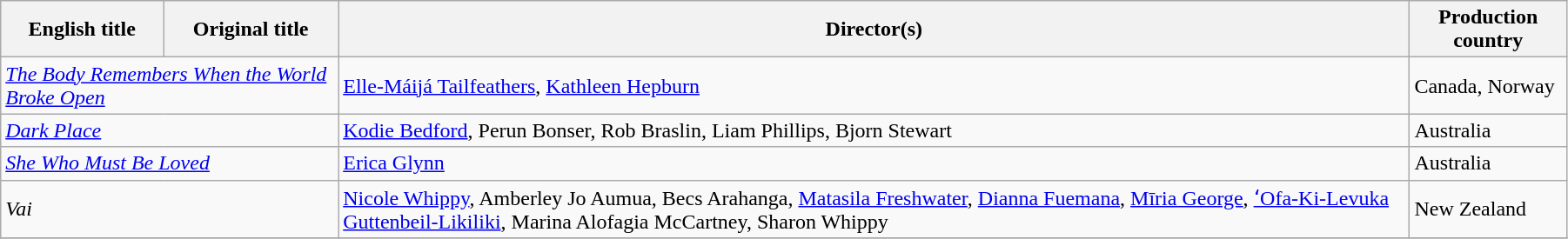<table class="wikitable" style="width:95%; margin-bottom:2px">
<tr>
<th>English title</th>
<th>Original title</th>
<th>Director(s)</th>
<th>Production country</th>
</tr>
<tr>
<td colspan="2"><em><a href='#'>The Body Remembers When the World Broke Open</a></em></td>
<td><a href='#'>Elle-Máijá Tailfeathers</a>, <a href='#'>Kathleen Hepburn</a></td>
<td>Canada, Norway</td>
</tr>
<tr>
<td colspan="2"><em><a href='#'>Dark Place</a></em></td>
<td><a href='#'>Kodie Bedford</a>, Perun Bonser, Rob Braslin, Liam Phillips, Bjorn Stewart</td>
<td>Australia</td>
</tr>
<tr>
<td colspan="2"><em><a href='#'>She Who Must Be Loved</a></em></td>
<td><a href='#'>Erica Glynn</a></td>
<td>Australia</td>
</tr>
<tr>
<td colspan="2"><em>Vai</em></td>
<td><a href='#'>Nicole Whippy</a>, Amberley Jo Aumua, Becs Arahanga, <a href='#'>Matasila Freshwater</a>, <a href='#'>Dianna Fuemana</a>, <a href='#'>Mīria George</a>, <a href='#'>ʻOfa-Ki-Levuka Guttenbeil-Likiliki</a>, Marina Alofagia McCartney, Sharon Whippy</td>
<td>New Zealand</td>
</tr>
<tr>
</tr>
</table>
